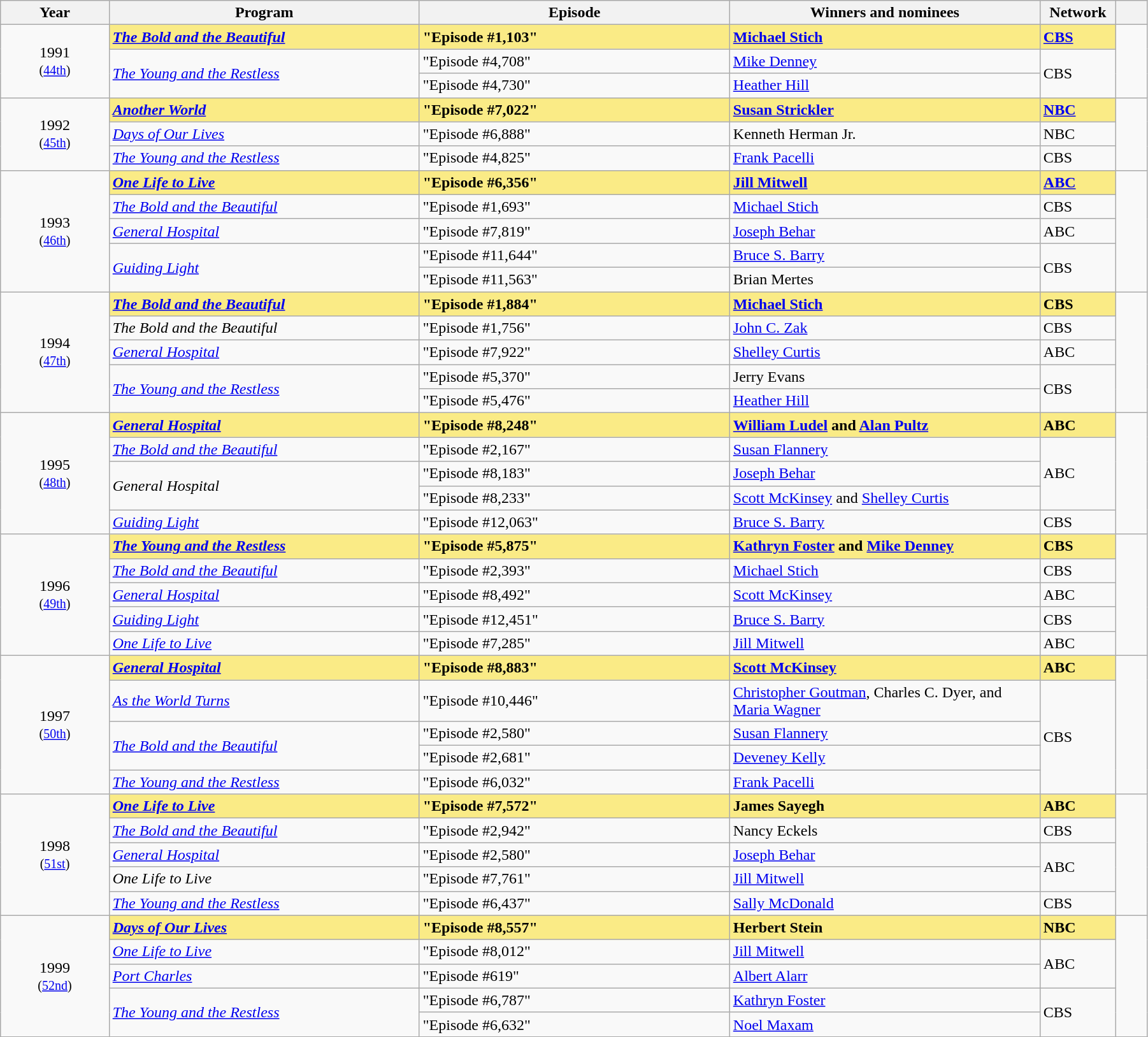<table class="wikitable" width="95%" cellpadding="5">
<tr>
<th width="7%">Year</th>
<th width="20%">Program</th>
<th width="20%">Episode</th>
<th width="20%">Winners and nominees</th>
<th width="3%">Network</th>
<th width="2%"></th>
</tr>
<tr>
<td rowspan=3 style="text-align:center;">1991<br><small>(<a href='#'>44th</a>)</small></td>
<td style="background:#FAEB86;"><strong><em><a href='#'>The Bold and the Beautiful</a></em></strong></td>
<td style="background:#FAEB86;"><strong>"Episode #1,103"</strong></td>
<td style="background:#FAEB86;"><strong><a href='#'>Michael Stich</a></strong></td>
<td style="background:#FAEB86;"><strong><a href='#'>CBS</a></strong></td>
<td rowspan="3" style="text-align:center;"></td>
</tr>
<tr>
<td rowspan=2><em><a href='#'>The Young and the Restless</a></em></td>
<td>"Episode #4,708"</td>
<td><a href='#'>Mike Denney</a></td>
<td rowspan=2>CBS</td>
</tr>
<tr>
<td>"Episode #4,730"</td>
<td><a href='#'>Heather Hill</a></td>
</tr>
<tr>
<td rowspan=3 style="text-align:center;">1992<br><small>(<a href='#'>45th</a>)</small></td>
<td style="background:#FAEB86;"><strong><em><a href='#'>Another World</a></em></strong></td>
<td style="background:#FAEB86;"><strong>"Episode #7,022"</strong></td>
<td style="background:#FAEB86;"><strong><a href='#'>Susan Strickler</a></strong></td>
<td style="background:#FAEB86;"><strong><a href='#'>NBC</a></strong></td>
<td rowspan="3" style="text-align:center;"></td>
</tr>
<tr>
<td><em><a href='#'>Days of Our Lives</a></em></td>
<td>"Episode #6,888"</td>
<td>Kenneth Herman Jr.</td>
<td>NBC</td>
</tr>
<tr>
<td><em><a href='#'>The Young and the Restless</a></em></td>
<td>"Episode #4,825"</td>
<td><a href='#'>Frank Pacelli</a></td>
<td>CBS</td>
</tr>
<tr>
<td rowspan=5 style="text-align:center;">1993<br><small>(<a href='#'>46th</a>)</small></td>
<td style="background:#FAEB86;"><strong><em><a href='#'>One Life to Live</a></em></strong></td>
<td style="background:#FAEB86;"><strong>"Episode #6,356"</strong></td>
<td style="background:#FAEB86;"><strong><a href='#'>Jill Mitwell</a></strong></td>
<td style="background:#FAEB86;"><strong><a href='#'>ABC</a></strong></td>
<td rowspan="5" style="text-align:center;"></td>
</tr>
<tr>
<td><em><a href='#'>The Bold and the Beautiful</a></em></td>
<td>"Episode #1,693"</td>
<td><a href='#'>Michael Stich</a></td>
<td>CBS</td>
</tr>
<tr>
<td><em><a href='#'>General Hospital</a></em></td>
<td>"Episode #7,819"</td>
<td><a href='#'>Joseph Behar</a></td>
<td>ABC</td>
</tr>
<tr>
<td rowspan=2><em><a href='#'>Guiding Light</a></em></td>
<td>"Episode #11,644"</td>
<td><a href='#'>Bruce S. Barry</a></td>
<td rowspan=2>CBS</td>
</tr>
<tr>
<td>"Episode #11,563"</td>
<td>Brian Mertes</td>
</tr>
<tr>
<td rowspan=5 style="text-align:center;">1994<br><small>(<a href='#'>47th</a>)</small></td>
<td style="background:#FAEB86;"><strong><em><a href='#'>The Bold and the Beautiful</a></em></strong></td>
<td style="background:#FAEB86;"><strong>"Episode #1,884"</strong></td>
<td style="background:#FAEB86;"><strong><a href='#'>Michael Stich</a></strong></td>
<td style="background:#FAEB86;"><strong>CBS</strong></td>
<td rowspan="5" style="text-align:center;"></td>
</tr>
<tr>
<td><em>The Bold and the Beautiful</em></td>
<td>"Episode #1,756"</td>
<td><a href='#'>John C. Zak</a></td>
<td>CBS</td>
</tr>
<tr>
<td><em><a href='#'>General Hospital</a></em></td>
<td>"Episode #7,922"</td>
<td><a href='#'>Shelley Curtis</a></td>
<td>ABC</td>
</tr>
<tr>
<td rowspan=2><em><a href='#'>The Young and the Restless</a></em></td>
<td>"Episode #5,370"</td>
<td>Jerry Evans</td>
<td rowspan=2>CBS</td>
</tr>
<tr>
<td>"Episode #5,476"</td>
<td><a href='#'>Heather Hill</a></td>
</tr>
<tr>
<td rowspan=5 style="text-align:center;">1995<br><small>(<a href='#'>48th</a>)</small></td>
<td style="background:#FAEB86;"><strong><em><a href='#'>General Hospital</a></em></strong></td>
<td style="background:#FAEB86;"><strong>"Episode #8,248"</strong></td>
<td style="background:#FAEB86;"><strong><a href='#'>William Ludel</a> and <a href='#'>Alan Pultz</a></strong></td>
<td style="background:#FAEB86;"><strong>ABC</strong></td>
<td rowspan="5" style="text-align:center;"></td>
</tr>
<tr>
<td><em><a href='#'>The Bold and the Beautiful</a></em></td>
<td>"Episode #2,167"</td>
<td><a href='#'>Susan Flannery</a></td>
<td rowspan=3>ABC</td>
</tr>
<tr>
<td rowspan=2><em>General Hospital</em></td>
<td>"Episode #8,183"</td>
<td><a href='#'>Joseph Behar</a></td>
</tr>
<tr>
<td>"Episode #8,233"</td>
<td><a href='#'>Scott McKinsey</a> and <a href='#'>Shelley Curtis</a></td>
</tr>
<tr>
<td><em><a href='#'>Guiding Light</a></em></td>
<td>"Episode #12,063"</td>
<td><a href='#'>Bruce S. Barry</a></td>
<td>CBS</td>
</tr>
<tr>
<td rowspan=5 style="text-align:center;">1996<br><small>(<a href='#'>49th</a>)</small></td>
<td style="background:#FAEB86;"><strong><em><a href='#'>The Young and the Restless</a></em></strong></td>
<td style="background:#FAEB86;"><strong>"Episode #5,875"</strong></td>
<td style="background:#FAEB86;"><strong><a href='#'>Kathryn Foster</a> and <a href='#'>Mike Denney</a></strong></td>
<td style="background:#FAEB86;"><strong>CBS</strong></td>
<td rowspan="5" style="text-align:center;"></td>
</tr>
<tr>
<td><em><a href='#'>The Bold and the Beautiful</a></em></td>
<td>"Episode #2,393"</td>
<td><a href='#'>Michael Stich</a></td>
<td>CBS</td>
</tr>
<tr>
<td><em><a href='#'>General Hospital</a></em></td>
<td>"Episode #8,492"</td>
<td><a href='#'>Scott McKinsey</a></td>
<td>ABC</td>
</tr>
<tr>
<td><em><a href='#'>Guiding Light</a></em></td>
<td>"Episode #12,451"</td>
<td><a href='#'>Bruce S. Barry</a></td>
<td>CBS</td>
</tr>
<tr>
<td><em><a href='#'>One Life to Live</a></em></td>
<td>"Episode #7,285"</td>
<td><a href='#'>Jill Mitwell</a></td>
<td>ABC</td>
</tr>
<tr>
<td rowspan=5 style="text-align:center;">1997<br><small>(<a href='#'>50th</a>)</small></td>
<td style="background:#FAEB86;"><strong><em><a href='#'>General Hospital</a></em></strong></td>
<td style="background:#FAEB86;"><strong>"Episode #8,883"</strong></td>
<td style="background:#FAEB86;"><strong><a href='#'>Scott McKinsey</a></strong></td>
<td style="background:#FAEB86;"><strong>ABC</strong></td>
<td rowspan="5" style="text-align:center;"></td>
</tr>
<tr>
<td><em><a href='#'>As the World Turns</a></em></td>
<td>"Episode #10,446"</td>
<td><a href='#'>Christopher Goutman</a>, Charles C. Dyer, and <a href='#'>Maria Wagner</a></td>
<td rowspan=4>CBS</td>
</tr>
<tr>
<td rowspan=2><em><a href='#'>The Bold and the Beautiful</a></em></td>
<td>"Episode #2,580"</td>
<td><a href='#'>Susan Flannery</a></td>
</tr>
<tr>
<td>"Episode #2,681"</td>
<td><a href='#'>Deveney Kelly</a></td>
</tr>
<tr>
<td><em><a href='#'>The Young and the Restless</a></em></td>
<td>"Episode #6,032"</td>
<td><a href='#'>Frank Pacelli</a></td>
</tr>
<tr>
<td rowspan=5 style="text-align:center;">1998<br><small>(<a href='#'>51st</a>)</small></td>
<td style="background:#FAEB86;"><strong><em><a href='#'>One Life to Live</a></em></strong></td>
<td style="background:#FAEB86;"><strong>"Episode #7,572"</strong></td>
<td style="background:#FAEB86;"><strong>James Sayegh</strong></td>
<td style="background:#FAEB86;"><strong>ABC</strong></td>
<td rowspan="5" style="text-align:center;"></td>
</tr>
<tr>
<td><em><a href='#'>The Bold and the Beautiful</a></em></td>
<td>"Episode #2,942"</td>
<td>Nancy Eckels</td>
<td>CBS</td>
</tr>
<tr>
<td><em><a href='#'>General Hospital</a></em></td>
<td>"Episode #2,580"</td>
<td><a href='#'>Joseph Behar</a></td>
<td rowspan=2>ABC</td>
</tr>
<tr>
<td><em>One Life to Live</em></td>
<td>"Episode #7,761"</td>
<td><a href='#'>Jill Mitwell</a></td>
</tr>
<tr>
<td><em><a href='#'>The Young and the Restless</a></em></td>
<td>"Episode #6,437"</td>
<td><a href='#'>Sally McDonald</a></td>
<td>CBS</td>
</tr>
<tr>
<td rowspan=5 style="text-align:center;">1999<br><small>(<a href='#'>52nd</a>)</small></td>
<td style="background:#FAEB86;"><strong><em><a href='#'>Days of Our Lives</a></em></strong></td>
<td style="background:#FAEB86;"><strong>"Episode #8,557"</strong></td>
<td style="background:#FAEB86;"><strong>Herbert Stein</strong></td>
<td style="background:#FAEB86;"><strong>NBC</strong></td>
<td rowspan="5" style="text-align:center;"></td>
</tr>
<tr>
<td><em><a href='#'>One Life to Live</a></em></td>
<td>"Episode #8,012"</td>
<td><a href='#'>Jill Mitwell</a></td>
<td rowspan=2>ABC</td>
</tr>
<tr>
<td><em><a href='#'>Port Charles</a></em></td>
<td>"Episode #619"</td>
<td><a href='#'>Albert Alarr</a></td>
</tr>
<tr>
<td rowspan=2><em><a href='#'>The Young and the Restless</a></em></td>
<td>"Episode #6,787"</td>
<td><a href='#'>Kathryn Foster</a></td>
<td rowspan=2>CBS</td>
</tr>
<tr>
<td>"Episode #6,632"</td>
<td><a href='#'>Noel Maxam</a></td>
</tr>
</table>
